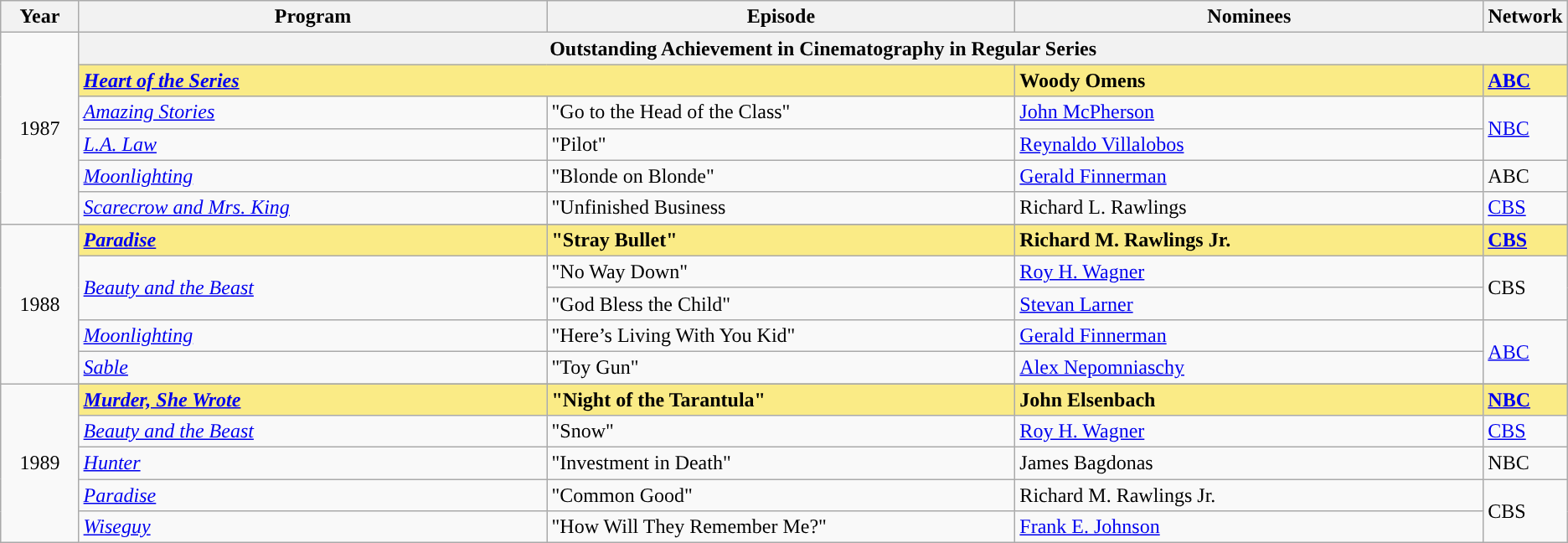<table class="wikitable">
<tr>
<th width="5%">Year</th>
<th width="30%">Program</th>
<th width="30%">Episode</th>
<th width="30%">Nominees</th>
<th width="5%">Network</th>
</tr>
<tr>
<td rowspan="6" style="text-align:center;">1987<br></td>
<th colspan="4">Outstanding Achievement in Cinematography in Regular Series</th>
</tr>
<tr style="background:#FAEB86;">
<td colspan="2"><strong><em><a href='#'>Heart of the Series</a></em></strong></td>
<td><strong>Woody Omens</strong></td>
<td><strong><a href='#'>ABC</a></strong></td>
</tr>
<tr>
<td><em><a href='#'>Amazing Stories</a></em></td>
<td>"Go to the Head of the Class"</td>
<td><a href='#'>John McPherson</a></td>
<td rowspan=2><a href='#'>NBC</a></td>
</tr>
<tr>
<td><em><a href='#'>L.A. Law</a></em></td>
<td>"Pilot"</td>
<td><a href='#'>Reynaldo Villalobos</a></td>
</tr>
<tr>
<td><em><a href='#'>Moonlighting</a></em></td>
<td>"Blonde on Blonde"</td>
<td><a href='#'>Gerald Finnerman</a></td>
<td>ABC</td>
</tr>
<tr>
<td><em><a href='#'>Scarecrow and Mrs. King</a></em></td>
<td>"Unfinished Business</td>
<td>Richard L. Rawlings</td>
<td><a href='#'>CBS</a></td>
</tr>
<tr>
<td rowspan="6" style="text-align:center;">1988<br></td>
</tr>
<tr style="background:#FAEB86;">
<td><strong><em><a href='#'>Paradise</a></em></strong></td>
<td><strong>"Stray Bullet"</strong></td>
<td><strong>Richard M. Rawlings Jr.</strong></td>
<td><strong><a href='#'>CBS</a></strong></td>
</tr>
<tr>
<td rowspan="2"><em><a href='#'>Beauty and the Beast</a></em></td>
<td>"No Way Down"</td>
<td><a href='#'>Roy H. Wagner</a></td>
<td rowspan="2">CBS</td>
</tr>
<tr>
<td>"God Bless the Child"</td>
<td><a href='#'>Stevan Larner</a></td>
</tr>
<tr>
<td><em><a href='#'>Moonlighting</a></em></td>
<td>"Here’s Living With You Kid"</td>
<td><a href='#'>Gerald Finnerman</a></td>
<td rowspan="2"><a href='#'>ABC</a></td>
</tr>
<tr>
<td><em><a href='#'>Sable</a></em></td>
<td>"Toy Gun"</td>
<td><a href='#'>Alex Nepomniaschy</a></td>
</tr>
<tr>
<td rowspan="6" style="text-align:center;">1989<br></td>
</tr>
<tr style="background:#FAEB86;">
<td><strong><em><a href='#'>Murder, She Wrote</a></em></strong></td>
<td><strong>"Night of the Tarantula"</strong></td>
<td><strong>John Elsenbach</strong></td>
<td><strong><a href='#'>NBC</a></strong></td>
</tr>
<tr>
<td><em><a href='#'>Beauty and the Beast</a></em></td>
<td>"Snow"</td>
<td><a href='#'>Roy H. Wagner</a></td>
<td><a href='#'>CBS</a></td>
</tr>
<tr>
<td><em><a href='#'>Hunter</a></em></td>
<td>"Investment in Death"</td>
<td>James Bagdonas</td>
<td>NBC</td>
</tr>
<tr>
<td><em><a href='#'>Paradise</a></em></td>
<td>"Common Good"</td>
<td>Richard M. Rawlings Jr.</td>
<td rowspan="2">CBS</td>
</tr>
<tr>
<td><em><a href='#'>Wiseguy</a></em></td>
<td>"How Will They Remember Me?"</td>
<td><a href='#'>Frank E. Johnson</a></td>
</tr>
</table>
